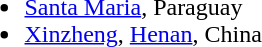<table>
<tr>
<td valign="top"><br><ul><li> <a href='#'>Santa Maria</a>, Paraguay</li><li> <a href='#'>Xinzheng</a>, <a href='#'>Henan</a>, China</li></ul></td>
</tr>
</table>
